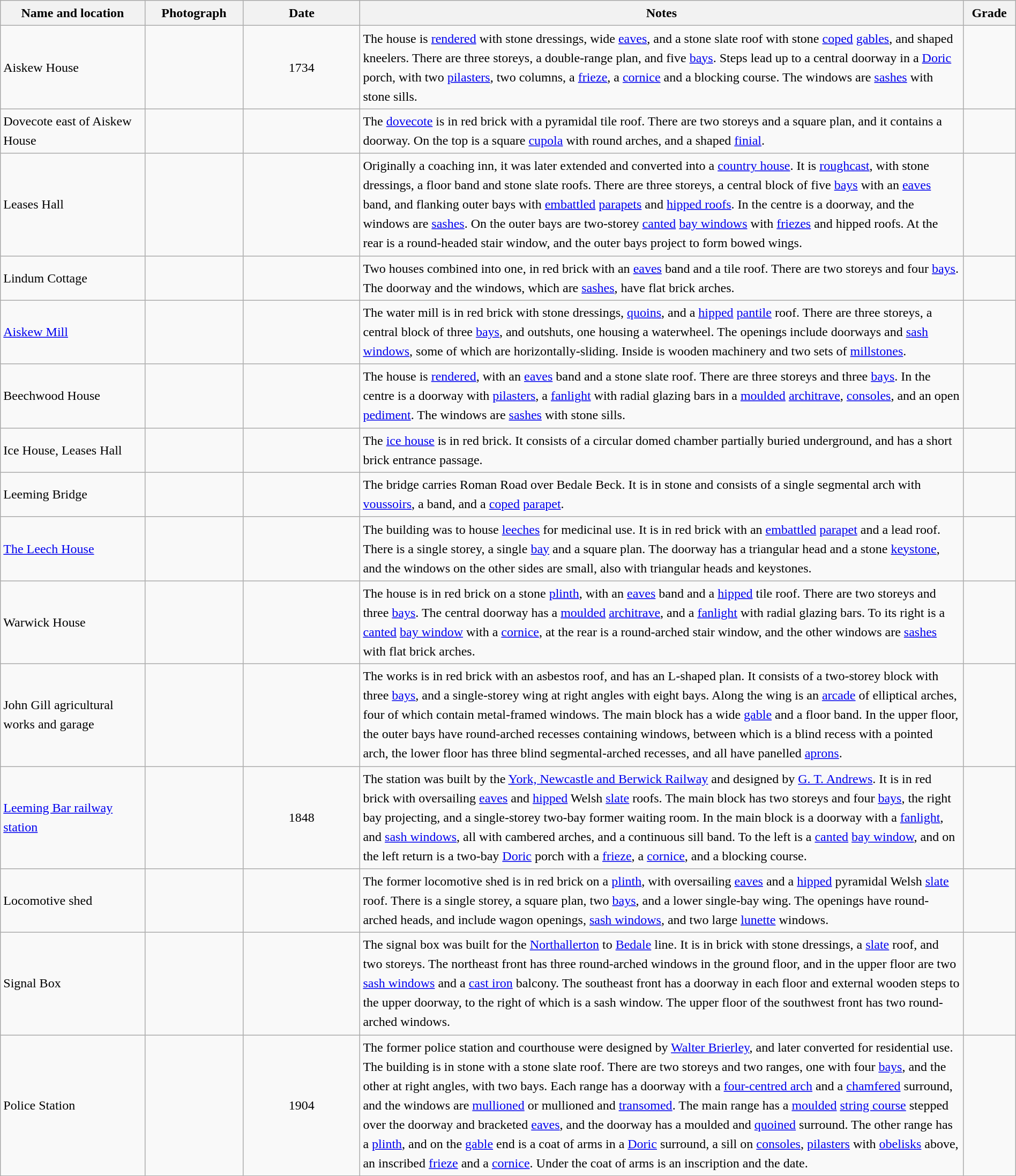<table class="wikitable sortable plainrowheaders" style="width:100%; border:0px; text-align:left; line-height:150%">
<tr>
<th scope="col"  style="width:150px">Name and location</th>
<th scope="col"  style="width:100px" class="unsortable">Photograph</th>
<th scope="col"  style="width:120px">Date</th>
<th scope="col"  style="width:650px" class="unsortable">Notes</th>
<th scope="col"  style="width:50px">Grade</th>
</tr>
<tr>
<td>Aiskew House<br><small></small></td>
<td></td>
<td align="center">1734</td>
<td>The house is <a href='#'>rendered</a> with stone dressings, wide <a href='#'>eaves</a>, and a stone slate roof with stone <a href='#'>coped</a> <a href='#'>gables</a>, and shaped kneelers.  There are three storeys, a double-range plan, and five <a href='#'>bays</a>.  Steps lead up to a central doorway in a <a href='#'>Doric</a> porch, with two <a href='#'>pilasters</a>, two columns, a <a href='#'>frieze</a>, a <a href='#'>cornice</a> and a blocking course.  The windows are <a href='#'>sashes</a> with stone sills.</td>
<td align="center" ></td>
</tr>
<tr>
<td>Dovecote east of Aiskew House<br><small></small></td>
<td></td>
<td align="center"></td>
<td>The <a href='#'>dovecote</a> is in red brick with a pyramidal tile roof.  There are two storeys and a square plan, and it contains a doorway.  On the top is a square <a href='#'>cupola</a> with round arches, and a shaped <a href='#'>finial</a>.</td>
<td align="center" ></td>
</tr>
<tr>
<td>Leases Hall<br><small></small></td>
<td></td>
<td align="center"></td>
<td>Originally a coaching inn, it was later extended and converted into a <a href='#'>country house</a>.  It is <a href='#'>roughcast</a>, with stone dressings, a floor band and stone slate roofs.  There are three storeys, a central block of five <a href='#'>bays</a> with an <a href='#'>eaves</a> band, and flanking outer bays with <a href='#'>embattled</a> <a href='#'>parapets</a> and <a href='#'>hipped roofs</a>.  In the centre is a doorway, and the windows are <a href='#'>sashes</a>.  On the outer bays are two-storey <a href='#'>canted</a> <a href='#'>bay windows</a> with <a href='#'>friezes</a> and hipped roofs.  At the rear is a round-headed stair window, and the outer bays project to form bowed wings.</td>
<td align="center" ></td>
</tr>
<tr>
<td>Lindum Cottage<br><small></small></td>
<td></td>
<td align="center"></td>
<td>Two houses combined into one, in red brick with an <a href='#'>eaves</a> band  and a tile roof.  There are two storeys and four <a href='#'>bays</a>.  The doorway and the windows, which are <a href='#'>sashes</a>, have flat brick arches.</td>
<td align="center" ></td>
</tr>
<tr>
<td><a href='#'>Aiskew Mill</a><br><small></small></td>
<td></td>
<td align="center"></td>
<td>The water mill is in red brick with stone dressings, <a href='#'>quoins</a>, and a <a href='#'>hipped</a> <a href='#'>pantile</a> roof.  There are three storeys, a central block of three <a href='#'>bays</a>, and outshuts, one housing a waterwheel.  The openings include doorways and <a href='#'>sash windows</a>, some of which are horizontally-sliding.  Inside is wooden machinery and two sets of <a href='#'>millstones</a>.</td>
<td align="center" ></td>
</tr>
<tr>
<td>Beechwood House<br><small></small></td>
<td></td>
<td align="center"></td>
<td>The house is <a href='#'>rendered</a>, with an <a href='#'>eaves</a> band and a stone slate roof.  There are three storeys and three <a href='#'>bays</a>.  In the centre is a doorway with <a href='#'>pilasters</a>, a <a href='#'>fanlight</a> with radial glazing bars in a <a href='#'>moulded</a> <a href='#'>architrave</a>, <a href='#'>consoles</a>, and an open <a href='#'>pediment</a>.  The windows are <a href='#'>sashes</a> with stone sills.</td>
<td align="center" ></td>
</tr>
<tr>
<td>Ice House, Leases Hall<br><small></small></td>
<td></td>
<td align="center"></td>
<td>The <a href='#'>ice house</a> is in red brick.  It consists of a circular domed chamber partially buried underground, and has a short brick entrance passage.</td>
<td align="center" ></td>
</tr>
<tr>
<td>Leeming Bridge<br><small></small></td>
<td></td>
<td align="center"></td>
<td>The bridge carries Roman Road over Bedale Beck.  It is in stone and consists of a single segmental arch with <a href='#'>voussoirs</a>, a band, and a <a href='#'>coped</a> <a href='#'>parapet</a>.</td>
<td align="center" ></td>
</tr>
<tr>
<td><a href='#'>The Leech House</a><br><small></small></td>
<td></td>
<td align="center"></td>
<td>The building was to house <a href='#'>leeches</a> for medicinal use.  It is in red brick with an <a href='#'>embattled</a> <a href='#'>parapet</a> and a lead roof.  There is a single storey, a single <a href='#'>bay</a> and a square plan.  The doorway has a triangular head and a stone <a href='#'>keystone</a>, and the windows on the other sides are small, also with triangular heads and keystones.</td>
<td align="center" ></td>
</tr>
<tr>
<td>Warwick House<br><small></small></td>
<td></td>
<td align="center"></td>
<td>The house is in red brick on a stone <a href='#'>plinth</a>, with an <a href='#'>eaves</a> band and a <a href='#'>hipped</a> tile roof.  There are two storeys and three <a href='#'>bays</a>.  The central doorway has a <a href='#'>moulded</a> <a href='#'>architrave</a>, and a <a href='#'>fanlight</a> with radial glazing bars.  To its right is a <a href='#'>canted</a> <a href='#'>bay window</a> with a <a href='#'>cornice</a>, at the rear is a round-arched stair window, and the other windows are <a href='#'>sashes</a> with flat brick arches.</td>
<td align="center" ></td>
</tr>
<tr>
<td>John Gill agricultural works and garage<br><small></small></td>
<td></td>
<td align="center"></td>
<td>The works is in red brick with an asbestos roof, and has an L-shaped plan.  It consists of a two-storey block with three <a href='#'>bays</a>, and a single-storey wing at right angles with eight bays.  Along the wing is an <a href='#'>arcade</a> of elliptical arches, four of which contain metal-framed windows.  The main block has a wide <a href='#'>gable</a> and a floor band.  In the upper floor, the outer bays have round-arched recesses containing windows, between which is a blind recess with a pointed arch, the lower floor has three blind segmental-arched recesses, and all have panelled <a href='#'>aprons</a>.</td>
<td align="center" ></td>
</tr>
<tr>
<td><a href='#'>Leeming Bar railway station</a><br><small></small></td>
<td></td>
<td align="center">1848</td>
<td>The station was built by the <a href='#'>York, Newcastle and Berwick Railway</a> and designed by <a href='#'>G. T. Andrews</a>.  It is in red brick with oversailing <a href='#'>eaves</a> and <a href='#'>hipped</a> Welsh <a href='#'>slate</a> roofs.  The main block has two storeys and four <a href='#'>bays</a>, the right bay projecting, and a single-storey two-bay former waiting room.  In the main block is a doorway with a <a href='#'>fanlight</a>, and <a href='#'>sash windows</a>, all with cambered arches, and a continuous sill band.  To the left is a <a href='#'>canted</a> <a href='#'>bay window</a>, and on the left return is a two-bay <a href='#'>Doric</a> porch with a <a href='#'>frieze</a>, a <a href='#'>cornice</a>, and a blocking course.</td>
<td align="center" ></td>
</tr>
<tr>
<td>Locomotive shed<br><small></small></td>
<td></td>
<td align="center"></td>
<td>The former locomotive shed is in red brick on a <a href='#'>plinth</a>, with oversailing <a href='#'>eaves</a> and a <a href='#'>hipped</a> pyramidal Welsh <a href='#'>slate</a> roof.  There is a single storey, a square plan, two <a href='#'>bays</a>, and a lower single-bay wing.  The openings have round-arched heads, and include wagon openings, <a href='#'>sash windows</a>, and two large <a href='#'>lunette</a> windows.</td>
<td align="center" ></td>
</tr>
<tr>
<td>Signal Box<br><small></small></td>
<td></td>
<td align="center"></td>
<td>The signal box was built for the <a href='#'>Northallerton</a> to <a href='#'>Bedale</a> line.  It is in brick with stone dressings, a <a href='#'>slate</a> roof, and two storeys.  The northeast front has three round-arched windows in the ground floor, and in the upper floor are two <a href='#'>sash windows</a> and a <a href='#'>cast iron</a> balcony.  The southeast front has a doorway in each floor and external wooden steps to the upper doorway, to the right of which is a sash window.  The upper floor of the southwest front has two round-arched windows.</td>
<td align="center" ></td>
</tr>
<tr>
<td>Police Station<br><small></small></td>
<td></td>
<td align="center">1904</td>
<td>The former police station and courthouse were designed by <a href='#'>Walter Brierley</a>, and later converted for residential use.  The building is in stone with a stone slate roof.  There are two storeys and two ranges, one with four <a href='#'>bays</a>, and the other at right angles, with two bays.  Each range has a doorway with a <a href='#'>four-centred arch</a> and a <a href='#'>chamfered</a> surround, and the windows are <a href='#'>mullioned</a> or mullioned and <a href='#'>transomed</a>.  The main range has a <a href='#'>moulded</a> <a href='#'>string course</a> stepped over the doorway and bracketed <a href='#'>eaves</a>, and the doorway has a moulded and <a href='#'>quoined</a> surround.  The other range has a <a href='#'>plinth</a>, and on the <a href='#'>gable</a> end is a coat of arms in a <a href='#'>Doric</a> surround, a sill on <a href='#'>consoles</a>, <a href='#'>pilasters</a> with <a href='#'>obelisks</a> above, an inscribed <a href='#'>frieze</a> and a <a href='#'>cornice</a>.  Under the coat of arms is an inscription and the date.</td>
<td align="center" ></td>
</tr>
<tr>
</tr>
</table>
